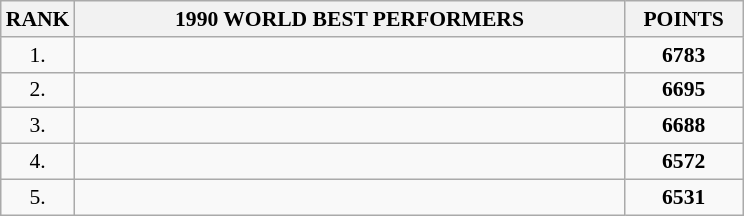<table class="wikitable" style="border-collapse: collapse; font-size: 90%;">
<tr>
<th>RANK</th>
<th align="center" style="width: 25em">1990 WORLD BEST PERFORMERS</th>
<th align="center" style="width: 5em">POINTS</th>
</tr>
<tr>
<td align="center">1.</td>
<td></td>
<td align="center"><strong>6783</strong></td>
</tr>
<tr>
<td align="center">2.</td>
<td></td>
<td align="center"><strong>6695</strong></td>
</tr>
<tr>
<td align="center">3.</td>
<td></td>
<td align="center"><strong>6688</strong></td>
</tr>
<tr>
<td align="center">4.</td>
<td></td>
<td align="center"><strong>6572</strong></td>
</tr>
<tr>
<td align="center">5.</td>
<td></td>
<td align="center"><strong>6531</strong></td>
</tr>
</table>
